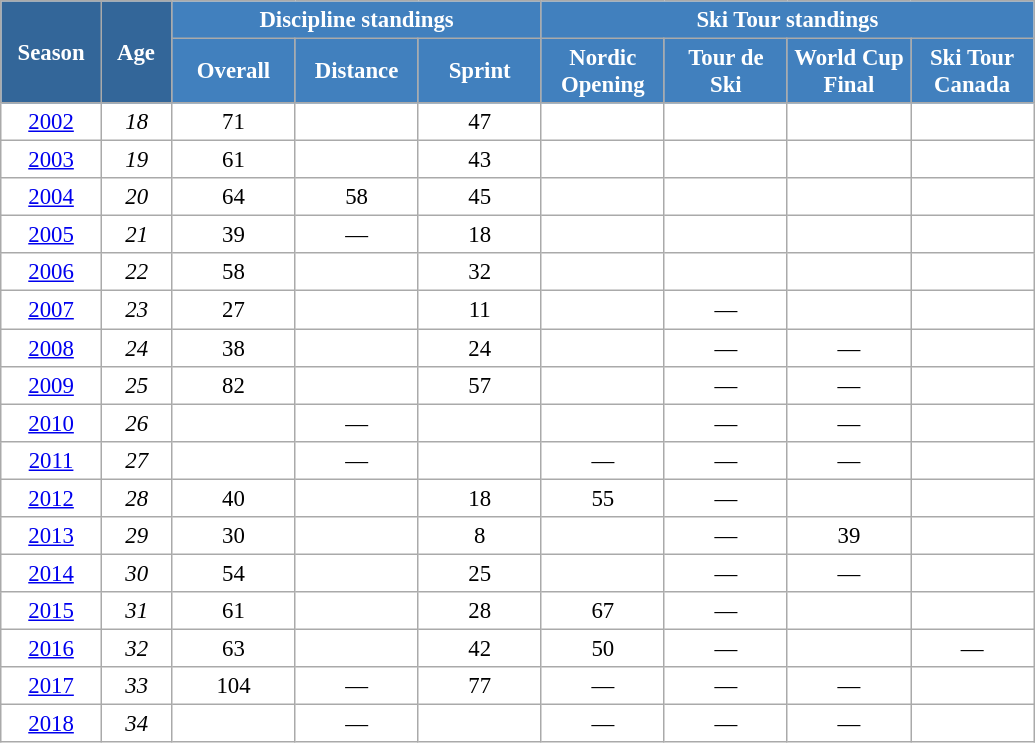<table class="wikitable" style="font-size:95%; text-align:center; border:grey solid 1px; border-collapse:collapse; background:#ffffff;">
<tr>
<th style="background-color:#369; color:white; width:60px;" rowspan="2"> Season </th>
<th style="background-color:#369; color:white; width:40px;" rowspan="2"> Age </th>
<th style="background-color:#4180be; color:white;" colspan="3">Discipline standings</th>
<th style="background-color:#4180be; color:white;" colspan="4">Ski Tour standings</th>
</tr>
<tr>
<th style="background-color:#4180be; color:white; width:75px;">Overall</th>
<th style="background-color:#4180be; color:white; width:75px;">Distance</th>
<th style="background-color:#4180be; color:white; width:75px;">Sprint</th>
<th style="background-color:#4180be; color:white; width:75px;">Nordic<br>Opening</th>
<th style="background-color:#4180be; color:white; width:75px;">Tour de<br>Ski</th>
<th style="background-color:#4180be; color:white; width:75px;">World Cup<br>Final</th>
<th style="background-color:#4180be; color:white; width:75px;">Ski Tour<br>Canada</th>
</tr>
<tr>
<td><a href='#'>2002</a></td>
<td><em>18</em></td>
<td>71</td>
<td></td>
<td>47</td>
<td></td>
<td></td>
<td></td>
<td></td>
</tr>
<tr>
<td><a href='#'>2003</a></td>
<td><em>19</em></td>
<td>61</td>
<td></td>
<td>43</td>
<td></td>
<td></td>
<td></td>
<td></td>
</tr>
<tr>
<td><a href='#'>2004</a></td>
<td><em>20</em></td>
<td>64</td>
<td>58</td>
<td>45</td>
<td></td>
<td></td>
<td></td>
<td></td>
</tr>
<tr>
<td><a href='#'>2005</a></td>
<td><em>21</em></td>
<td>39</td>
<td>—</td>
<td>18</td>
<td></td>
<td></td>
<td></td>
<td></td>
</tr>
<tr>
<td><a href='#'>2006</a></td>
<td><em>22</em></td>
<td>58</td>
<td></td>
<td>32</td>
<td></td>
<td></td>
<td></td>
<td></td>
</tr>
<tr>
<td><a href='#'>2007</a></td>
<td><em>23</em></td>
<td>27</td>
<td></td>
<td>11</td>
<td></td>
<td>—</td>
<td></td>
<td></td>
</tr>
<tr>
<td><a href='#'>2008</a></td>
<td><em>24</em></td>
<td>38</td>
<td></td>
<td>24</td>
<td></td>
<td>—</td>
<td>—</td>
<td></td>
</tr>
<tr>
<td><a href='#'>2009</a></td>
<td><em>25</em></td>
<td>82</td>
<td></td>
<td>57</td>
<td></td>
<td>—</td>
<td>—</td>
<td></td>
</tr>
<tr>
<td><a href='#'>2010</a></td>
<td><em>26</em></td>
<td></td>
<td>—</td>
<td></td>
<td></td>
<td>—</td>
<td>—</td>
<td></td>
</tr>
<tr>
<td><a href='#'>2011</a></td>
<td><em>27</em></td>
<td></td>
<td>—</td>
<td></td>
<td>—</td>
<td>—</td>
<td>—</td>
<td></td>
</tr>
<tr>
<td><a href='#'>2012</a></td>
<td><em>28</em></td>
<td>40</td>
<td></td>
<td>18</td>
<td>55</td>
<td>—</td>
<td></td>
<td></td>
</tr>
<tr>
<td><a href='#'>2013</a></td>
<td><em>29</em></td>
<td>30</td>
<td></td>
<td>8</td>
<td></td>
<td>—</td>
<td>39</td>
<td></td>
</tr>
<tr>
<td><a href='#'>2014</a></td>
<td><em>30</em></td>
<td>54</td>
<td></td>
<td>25</td>
<td></td>
<td>—</td>
<td>—</td>
<td></td>
</tr>
<tr>
<td><a href='#'>2015</a></td>
<td><em>31</em></td>
<td>61</td>
<td></td>
<td>28</td>
<td>67</td>
<td>—</td>
<td></td>
<td></td>
</tr>
<tr>
<td><a href='#'>2016</a></td>
<td><em>32</em></td>
<td>63</td>
<td></td>
<td>42</td>
<td>50</td>
<td>—</td>
<td></td>
<td>—</td>
</tr>
<tr>
<td><a href='#'>2017</a></td>
<td><em>33</em></td>
<td>104</td>
<td>—</td>
<td>77</td>
<td>—</td>
<td>—</td>
<td>—</td>
<td></td>
</tr>
<tr>
<td><a href='#'>2018</a></td>
<td><em>34</em></td>
<td></td>
<td>—</td>
<td></td>
<td>—</td>
<td>—</td>
<td>—</td>
<td></td>
</tr>
</table>
